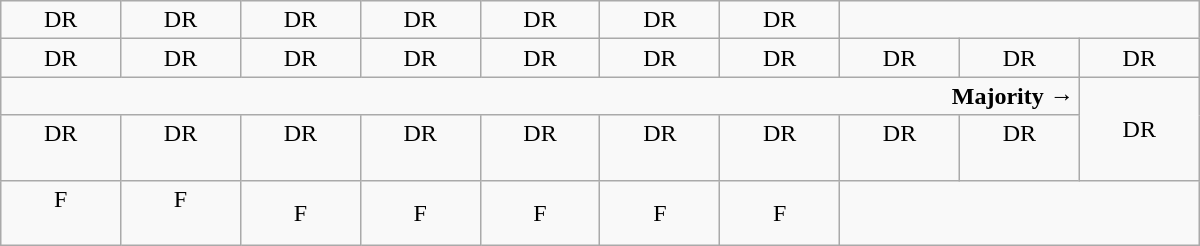<table class="wikitable" style="text-align:center" width=800px>
<tr>
<td>DR</td>
<td>DR</td>
<td>DR</td>
<td>DR</td>
<td>DR</td>
<td>DR</td>
<td>DR</td>
</tr>
<tr>
<td width=50px >DR</td>
<td width=50px >DR</td>
<td width=50px >DR</td>
<td width=50px >DR</td>
<td width=50px >DR</td>
<td width=50px >DR</td>
<td width=50px >DR</td>
<td width=50px >DR</td>
<td width=50px >DR</td>
<td width=50px >DR</td>
</tr>
<tr>
<td colspan=9 style="text-align:right"><strong>Majority →</strong></td>
<td rowspan=2 >DR</td>
</tr>
<tr>
<td>DR<br><br></td>
<td>DR<br><br></td>
<td>DR<br><br></td>
<td>DR<br><br></td>
<td>DR<br><br></td>
<td>DR<br><br></td>
<td>DR<br><br></td>
<td>DR<br><br></td>
<td>DR<br><br></td>
</tr>
<tr>
<td>F<br><br></td>
<td>F<br><br></td>
<td>F</td>
<td>F</td>
<td>F</td>
<td>F</td>
<td>F</td>
</tr>
</table>
